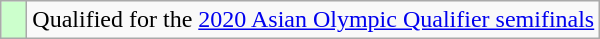<table class="wikitable" style="text-align:left">
<tr>
<td width=10px bgcolor=#ccffcc></td>
<td>Qualified for the <a href='#'>2020 Asian Olympic Qualifier semifinals</a></td>
</tr>
</table>
